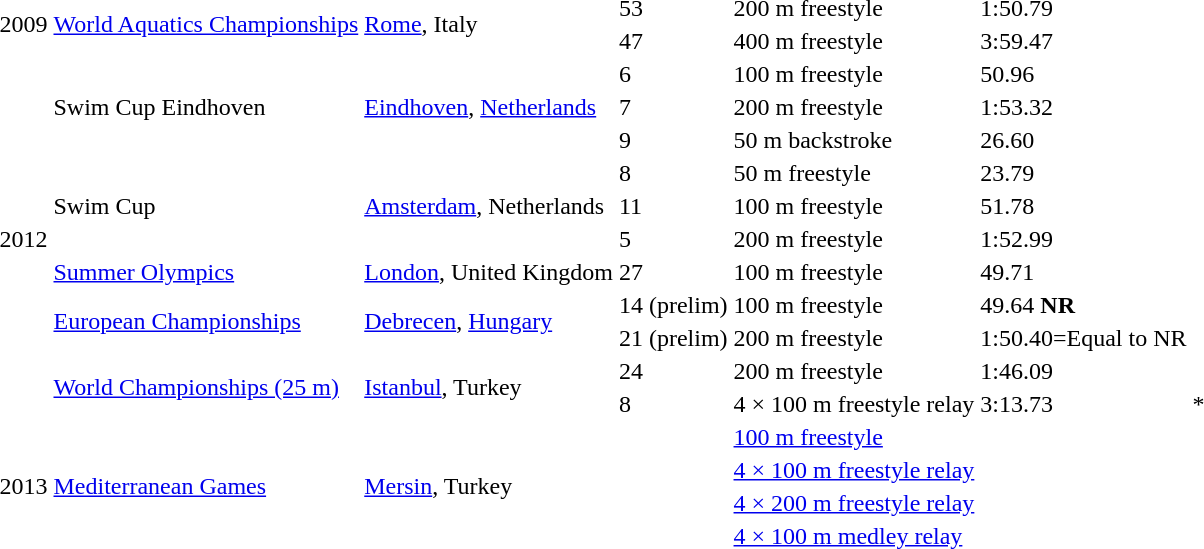<table>
<tr>
<td rowspan=2>2009</td>
<td rowspan=2><a href='#'>World Aquatics Championships</a></td>
<td rowspan=2><a href='#'>Rome</a>, Italy</td>
<td>53</td>
<td>200 m freestyle</td>
<td>1:50.79</td>
</tr>
<tr>
<td>47</td>
<td>400 m freestyle</td>
<td>3:59.47</td>
</tr>
<tr>
<td rowspan=11>2012</td>
<td rowspan=3>Swim Cup Eindhoven</td>
<td rowspan=3><a href='#'>Eindhoven</a>, <a href='#'>Netherlands</a></td>
<td>6</td>
<td>100 m freestyle</td>
<td>50.96</td>
</tr>
<tr>
<td>7</td>
<td>200 m freestyle</td>
<td>1:53.32</td>
</tr>
<tr>
<td>9</td>
<td>50 m backstroke</td>
<td>26.60</td>
</tr>
<tr>
<td rowspan=3>Swim Cup</td>
<td rowspan=3><a href='#'>Amsterdam</a>, Netherlands</td>
<td>8</td>
<td>50 m freestyle</td>
<td>23.79</td>
</tr>
<tr>
<td>11</td>
<td>100 m freestyle</td>
<td>51.78</td>
</tr>
<tr>
<td>5</td>
<td>200 m freestyle</td>
<td>1:52.99</td>
</tr>
<tr>
<td><a href='#'>Summer Olympics</a></td>
<td><a href='#'>London</a>, United Kingdom</td>
<td>27</td>
<td>100 m freestyle</td>
<td>49.71</td>
</tr>
<tr>
<td rowspan=2><a href='#'>European Championships</a></td>
<td rowspan=2><a href='#'>Debrecen</a>, <a href='#'>Hungary</a></td>
<td>14 (prelim)</td>
<td>100 m freestyle</td>
<td>49.64 <strong>NR</strong></td>
</tr>
<tr>
<td>21 (prelim)</td>
<td>200 m freestyle</td>
<td>1:50.40=Equal to NR</td>
</tr>
<tr>
<td rowspan=2><a href='#'>World Championships (25 m)</a></td>
<td rowspan=2><a href='#'>Istanbul</a>, Turkey</td>
<td>24</td>
<td>200 m freestyle</td>
<td>1:46.09</td>
</tr>
<tr>
<td>8</td>
<td>4 × 100 m freestyle relay</td>
<td>3:13.73</td>
<td>*</td>
</tr>
<tr>
<td rowspan=4>2013</td>
<td rowspan=4><a href='#'>Mediterranean Games</a></td>
<td rowspan=4><a href='#'>Mersin</a>, Turkey</td>
<td></td>
<td><a href='#'>100 m freestyle</a></td>
<td></td>
</tr>
<tr>
<td></td>
<td><a href='#'>4 × 100 m freestyle relay</a></td>
<td></td>
</tr>
<tr>
<td></td>
<td><a href='#'>4 × 200 m freestyle relay</a></td>
<td></td>
</tr>
<tr>
<td></td>
<td><a href='#'>4 × 100 m medley relay</a></td>
<td></td>
</tr>
</table>
